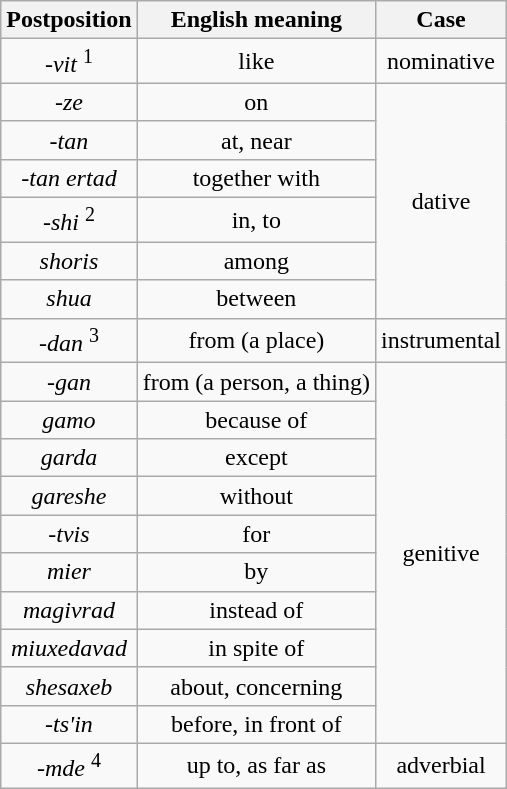<table align="center" style="text-align: center; margin-top: 3ex; margin-bottom: 2ex" class="wikitable">
<tr>
<th>Postposition</th>
<th>English meaning</th>
<th>Case</th>
</tr>
<tr>
<td><em>-vit</em> <sup>1</sup></td>
<td>like</td>
<td>nominative</td>
</tr>
<tr>
<td><em>-ze</em></td>
<td>on</td>
<td rowspan="6">dative</td>
</tr>
<tr>
<td><em>-tan</em></td>
<td>at, near</td>
</tr>
<tr>
<td><em>-tan ertad</em></td>
<td>together with</td>
</tr>
<tr>
<td><em>-shi</em> <sup>2</sup></td>
<td>in, to</td>
</tr>
<tr>
<td><em>shoris</em></td>
<td>among</td>
</tr>
<tr>
<td><em>shua</em></td>
<td>between</td>
</tr>
<tr>
<td><em>-dan</em> <sup>3</sup></td>
<td>from (a place)</td>
<td>instrumental</td>
</tr>
<tr>
<td><em>-gan</em></td>
<td>from (a person, a thing)</td>
<td rowspan="10">genitive</td>
</tr>
<tr>
<td><em>gamo</em></td>
<td>because of</td>
</tr>
<tr>
<td><em>garda</em></td>
<td>except</td>
</tr>
<tr>
<td><em>gareshe</em></td>
<td>without</td>
</tr>
<tr>
<td><em>-tvis</em></td>
<td>for</td>
</tr>
<tr>
<td><em>mier</em></td>
<td>by</td>
</tr>
<tr>
<td><em>magivrad</em></td>
<td>instead of</td>
</tr>
<tr>
<td><em>miuxedavad</em></td>
<td>in spite of</td>
</tr>
<tr>
<td><em>shesaxeb</em></td>
<td>about, concerning</td>
</tr>
<tr>
<td><em>-ts'in</em></td>
<td>before, in front of</td>
</tr>
<tr>
<td><em>-mde</em> <sup>4</sup></td>
<td>up to, as far as</td>
<td>adverbial</td>
</tr>
</table>
